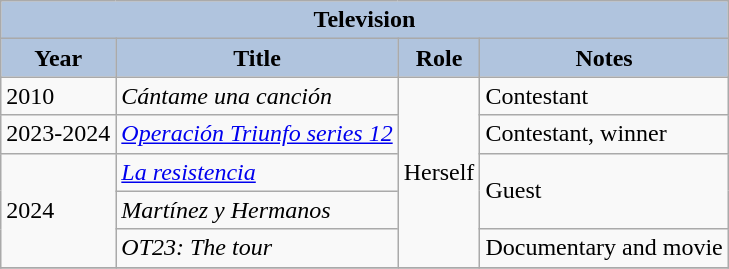<table class="wikitable">
<tr>
<th colspan="4" style="background: LightSteelBlue;">Television</th>
</tr>
<tr style="text-align:center;">
<th style="background:#B0C4DE;">Year</th>
<th style="background:#B0C4DE;">Title</th>
<th style="background:#B0C4DE;">Role</th>
<th style="background:#B0C4DE;">Notes</th>
</tr>
<tr>
<td>2010</td>
<td><em>Cántame una canción</em></td>
<td rowspan=5>Herself</td>
<td>Contestant</td>
</tr>
<tr>
<td>2023-2024</td>
<td><em><a href='#'>Operación Triunfo series 12</a></em></td>
<td>Contestant, winner</td>
</tr>
<tr>
<td rowspan="3">2024</td>
<td><em><a href='#'>La resistencia</a></em></td>
<td rowspan=2>Guest</td>
</tr>
<tr>
<td><em>Martínez y Hermanos</em></td>
</tr>
<tr>
<td><em>OT23: The tour</em></td>
<td>Documentary and movie</td>
</tr>
<tr>
</tr>
</table>
